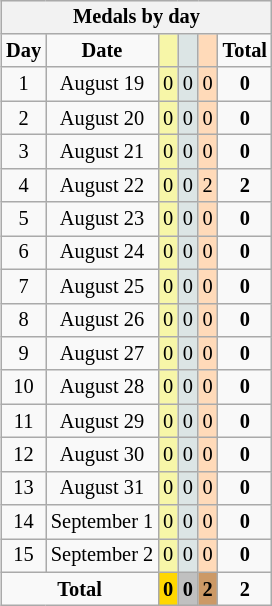<table class=wikitable style="font-size:85%; float:right;text-align:center">
<tr>
<th colspan=7>Medals by day</th>
</tr>
<tr>
<td><strong>Day</strong></td>
<td><strong>Date</strong></td>
<td bgcolor=F7F6A8></td>
<td bgcolor=DCE5E5></td>
<td bgcolor=FFDAB9></td>
<td><strong>Total</strong></td>
</tr>
<tr>
<td>1</td>
<td>August 19</td>
<td bgcolor=F7F6A8>0</td>
<td bgcolor=DCE5E5>0</td>
<td bgcolor=FFDAB9>0</td>
<td><strong>0</strong></td>
</tr>
<tr>
<td>2</td>
<td>August 20</td>
<td bgcolor=F7F6A8>0</td>
<td bgcolor=DCE5E5>0</td>
<td bgcolor=FFDAB9>0</td>
<td><strong>0</strong></td>
</tr>
<tr>
<td>3</td>
<td>August 21</td>
<td bgcolor=F7F6A8>0</td>
<td bgcolor=DCE5E5>0</td>
<td bgcolor=FFDAB9>0</td>
<td><strong>0</strong></td>
</tr>
<tr>
<td>4</td>
<td>August 22</td>
<td bgcolor=F7F6A8>0</td>
<td bgcolor=DCE5E5>0</td>
<td bgcolor=FFDAB9>2</td>
<td><strong>2</strong></td>
</tr>
<tr>
<td>5</td>
<td>August 23</td>
<td bgcolor=F7F6A8>0</td>
<td bgcolor=DCE5E5>0</td>
<td bgcolor=FFDAB9>0</td>
<td><strong>0</strong></td>
</tr>
<tr>
<td>6</td>
<td>August 24</td>
<td bgcolor=F7F6A8>0</td>
<td bgcolor=DCE5E5>0</td>
<td bgcolor=FFDAB9>0</td>
<td><strong>0</strong></td>
</tr>
<tr>
<td>7</td>
<td>August 25</td>
<td bgcolor=F7F6A8>0</td>
<td bgcolor=DCE5E5>0</td>
<td bgcolor=FFDAB9>0</td>
<td><strong>0</strong></td>
</tr>
<tr>
<td>8</td>
<td>August 26</td>
<td bgcolor=F7F6A8>0</td>
<td bgcolor=DCE5E5>0</td>
<td bgcolor=FFDAB9>0</td>
<td><strong>0</strong></td>
</tr>
<tr>
<td>9</td>
<td>August 27</td>
<td bgcolor=F7F6A8>0</td>
<td bgcolor=DCE5E5>0</td>
<td bgcolor=FFDAB9>0</td>
<td><strong>0</strong></td>
</tr>
<tr>
<td>10</td>
<td>August 28</td>
<td bgcolor=F7F6A8>0</td>
<td bgcolor=DCE5E5>0</td>
<td bgcolor=FFDAB9>0</td>
<td><strong>0</strong></td>
</tr>
<tr>
<td>11</td>
<td>August 29</td>
<td bgcolor=F7F6A8>0</td>
<td bgcolor=DCE5E5>0</td>
<td bgcolor=FFDAB9>0</td>
<td><strong>0</strong></td>
</tr>
<tr>
<td>12</td>
<td>August 30</td>
<td bgcolor=F7F6A8>0</td>
<td bgcolor=DCE5E5>0</td>
<td bgcolor=FFDAB9>0</td>
<td><strong>0</strong></td>
</tr>
<tr>
<td>13</td>
<td>August 31</td>
<td bgcolor=F7F6A8>0</td>
<td bgcolor=DCE5E5>0</td>
<td bgcolor=FFDAB9>0</td>
<td><strong>0</strong></td>
</tr>
<tr>
<td>14</td>
<td>September 1</td>
<td bgcolor=F7F6A8>0</td>
<td bgcolor=DCE5E5>0</td>
<td bgcolor=FFDAB9>0</td>
<td><strong>0</strong></td>
</tr>
<tr>
<td>15</td>
<td>September 2</td>
<td bgcolor=F7F6A8>0</td>
<td bgcolor=DCE5E5>0</td>
<td bgcolor=FFDAB9>0</td>
<td><strong>0</strong></td>
</tr>
<tr>
<td colspan=2><strong>Total</strong></td>
<td style="background:gold;"><strong>0</strong></td>
<td style="background:silver;"><strong>0</strong></td>
<td style="background:#c96;"><strong>2</strong></td>
<td><strong>2</strong></td>
</tr>
</table>
